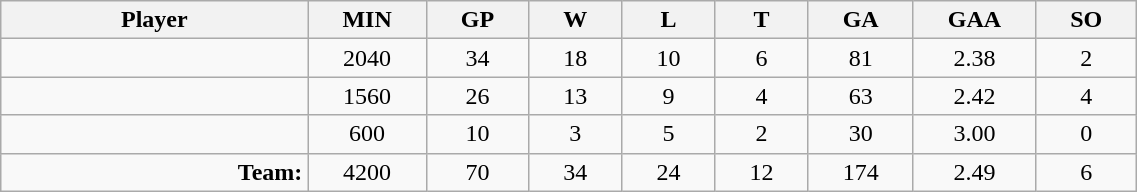<table class="wikitable sortable" width="60%">
<tr>
<th bgcolor="#DDDDFF" width="10%">Player</th>
<th width="3%" bgcolor="#DDDDFF" title="Minutes played">MIN</th>
<th width="3%" bgcolor="#DDDDFF" title="Games played in">GP</th>
<th width="3%" bgcolor="#DDDDFF" title="Wins">W</th>
<th width="3%" bgcolor="#DDDDFF"title="Losses">L</th>
<th width="3%" bgcolor="#DDDDFF" title="Ties">T</th>
<th width="3%" bgcolor="#DDDDFF" title="Goals against">GA</th>
<th width="3%" bgcolor="#DDDDFF" title="Goals against average">GAA</th>
<th width="3%" bgcolor="#DDDDFF"title="Shut-outs">SO</th>
</tr>
<tr align="center">
<td align="right"></td>
<td>2040</td>
<td>34</td>
<td>18</td>
<td>10</td>
<td>6</td>
<td>81</td>
<td>2.38</td>
<td>2</td>
</tr>
<tr align="center">
<td align="right"></td>
<td>1560</td>
<td>26</td>
<td>13</td>
<td>9</td>
<td>4</td>
<td>63</td>
<td>2.42</td>
<td>4</td>
</tr>
<tr align="center">
<td align="right"></td>
<td>600</td>
<td>10</td>
<td>3</td>
<td>5</td>
<td>2</td>
<td>30</td>
<td>3.00</td>
<td>0</td>
</tr>
<tr align="center">
<td align="right"><strong>Team:</strong></td>
<td>4200</td>
<td>70</td>
<td>34</td>
<td>24</td>
<td>12</td>
<td>174</td>
<td>2.49</td>
<td>6</td>
</tr>
</table>
